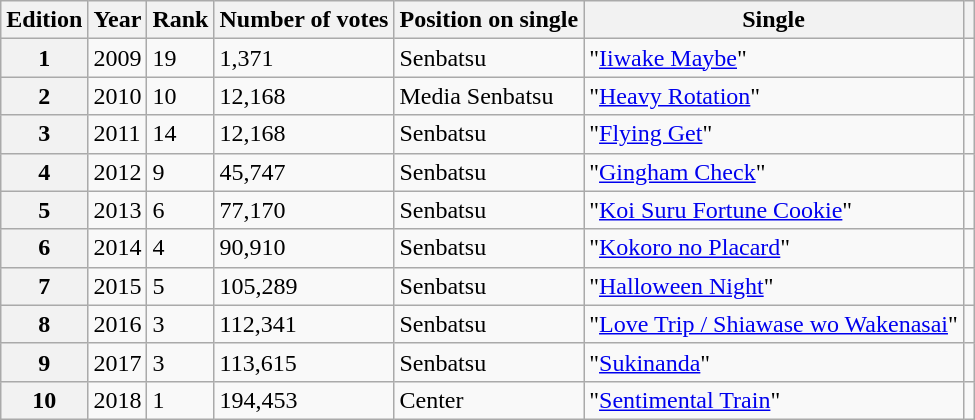<table class="wikitable sortable plainrowheaders">
<tr>
<th scope="col">Edition</th>
<th scope="col">Year</th>
<th scope="col">Rank</th>
<th scope="col">Number of votes</th>
<th scope="col">Position on single</th>
<th scope="col">Single</th>
<th class="unsortable"></th>
</tr>
<tr>
<th scope="row">1</th>
<td>2009</td>
<td>19</td>
<td>1,371</td>
<td>Senbatsu</td>
<td>"<a href='#'>Iiwake Maybe</a>"</td>
<td></td>
</tr>
<tr>
<th scope="row">2</th>
<td>2010</td>
<td>10</td>
<td>12,168</td>
<td>Media Senbatsu</td>
<td>"<a href='#'>Heavy Rotation</a>"</td>
<td></td>
</tr>
<tr>
<th scope="row">3</th>
<td>2011</td>
<td>14</td>
<td>12,168</td>
<td>Senbatsu</td>
<td>"<a href='#'>Flying Get</a>"</td>
<td></td>
</tr>
<tr>
<th scope="row">4</th>
<td>2012</td>
<td>9</td>
<td>45,747</td>
<td>Senbatsu</td>
<td>"<a href='#'>Gingham Check</a>"</td>
<td></td>
</tr>
<tr>
<th scope="row">5</th>
<td>2013</td>
<td>6</td>
<td>77,170</td>
<td>Senbatsu</td>
<td>"<a href='#'>Koi Suru Fortune Cookie</a>"</td>
<td></td>
</tr>
<tr>
<th scope="row">6</th>
<td>2014</td>
<td>4</td>
<td>90,910</td>
<td>Senbatsu</td>
<td>"<a href='#'>Kokoro no Placard</a>"</td>
<td></td>
</tr>
<tr>
<th scope="row">7</th>
<td>2015</td>
<td>5</td>
<td>105,289</td>
<td>Senbatsu</td>
<td>"<a href='#'>Halloween Night</a>"</td>
<td></td>
</tr>
<tr>
<th scope="row">8</th>
<td>2016</td>
<td>3</td>
<td>112,341</td>
<td>Senbatsu</td>
<td>"<a href='#'>Love Trip / Shiawase wo Wakenasai</a>"</td>
<td></td>
</tr>
<tr>
<th scope="row">9</th>
<td>2017</td>
<td>3</td>
<td>113,615</td>
<td>Senbatsu</td>
<td>"<a href='#'>Sukinanda</a>"</td>
<td></td>
</tr>
<tr>
<th scope="row">10</th>
<td>2018</td>
<td>1</td>
<td>194,453</td>
<td>Center</td>
<td>"<a href='#'>Sentimental Train</a>"</td>
<td></td>
</tr>
</table>
